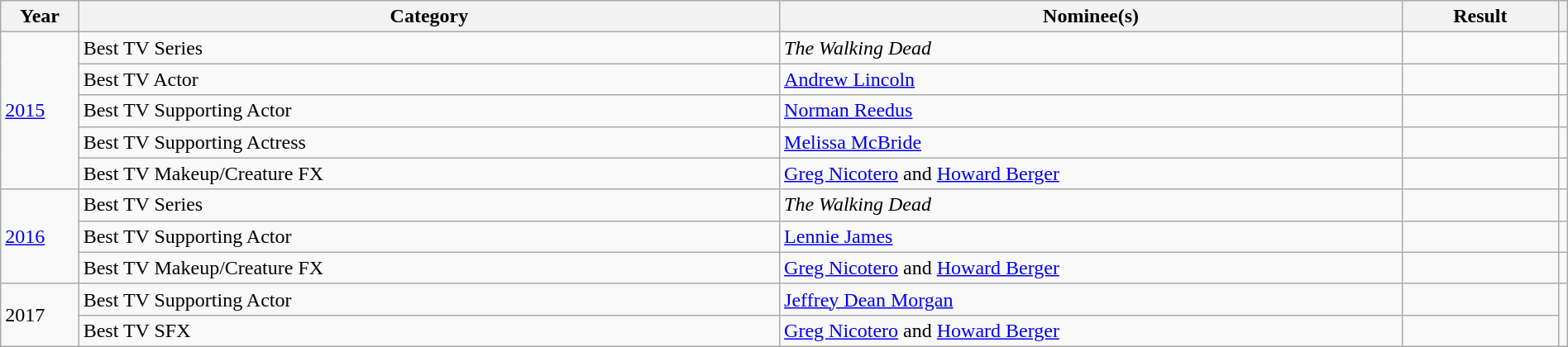<table class="wikitable" width=100%>
<tr>
<th width=5%>Year</th>
<th width=45%>Category</th>
<th width=40%>Nominee(s)</th>
<th width=10%>Result</th>
<th width=5%></th>
</tr>
<tr>
<td rowspan=5><a href='#'>2015</a></td>
<td>Best TV Series</td>
<td><em>The Walking Dead</em></td>
<td></td>
<td></td>
</tr>
<tr>
<td>Best TV Actor</td>
<td><a href='#'>Andrew Lincoln</a></td>
<td></td>
<td></td>
</tr>
<tr>
<td>Best TV Supporting Actor</td>
<td><a href='#'>Norman Reedus</a></td>
<td></td>
<td></td>
</tr>
<tr>
<td>Best TV Supporting Actress</td>
<td><a href='#'>Melissa McBride</a></td>
<td></td>
<td></td>
</tr>
<tr>
<td>Best TV Makeup/Creature FX</td>
<td><a href='#'>Greg Nicotero</a> and <a href='#'>Howard Berger</a></td>
<td></td>
<td></td>
</tr>
<tr>
<td Rowspan=3><a href='#'>2016</a></td>
<td>Best TV Series</td>
<td><em>The Walking Dead</em></td>
<td></td>
<td></td>
</tr>
<tr>
<td>Best TV Supporting Actor</td>
<td><a href='#'>Lennie James</a></td>
<td></td>
<td></td>
</tr>
<tr>
<td>Best TV Makeup/Creature FX</td>
<td><a href='#'>Greg Nicotero</a> and <a href='#'>Howard Berger</a></td>
<td></td>
<td></td>
</tr>
<tr>
<td rowspan=2>2017</td>
<td>Best TV Supporting Actor</td>
<td><a href='#'>Jeffrey Dean Morgan</a></td>
<td></td>
<td rowspan=2></td>
</tr>
<tr>
<td>Best TV SFX</td>
<td><a href='#'>Greg Nicotero</a> and <a href='#'>Howard Berger</a></td>
<td></td>
</tr>
</table>
